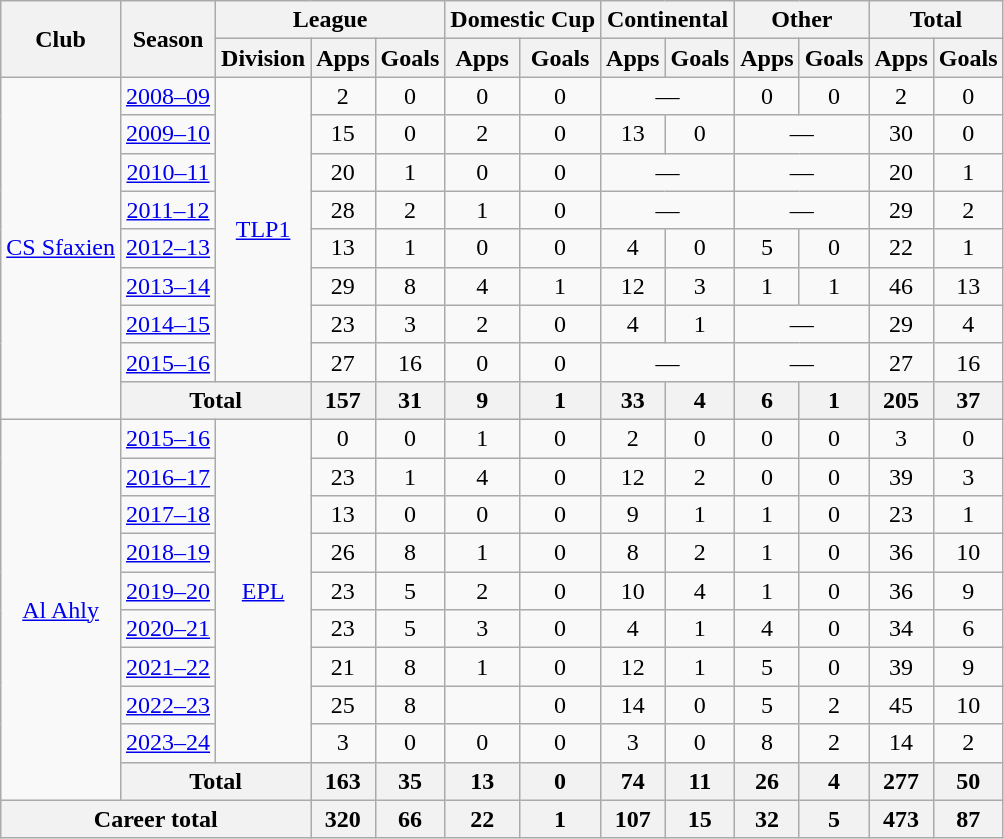<table class="wikitable" style="text-align:center">
<tr>
<th rowspan="2">Club</th>
<th rowspan="2">Season</th>
<th colspan="3">League</th>
<th colspan="2">Domestic Cup</th>
<th colspan="2">Continental</th>
<th colspan="2">Other</th>
<th colspan="2">Total</th>
</tr>
<tr>
<th>Division</th>
<th>Apps</th>
<th>Goals</th>
<th>Apps</th>
<th>Goals</th>
<th>Apps</th>
<th>Goals</th>
<th>Apps</th>
<th>Goals</th>
<th>Apps</th>
<th>Goals</th>
</tr>
<tr>
<td rowspan="9"><a href='#'>CS Sfaxien</a></td>
<td><a href='#'>2008–09</a></td>
<td rowspan="8"><a href='#'>TLP1</a></td>
<td>2</td>
<td>0</td>
<td>0</td>
<td>0</td>
<td colspan="2">—</td>
<td>0</td>
<td>0</td>
<td>2</td>
<td>0</td>
</tr>
<tr>
<td><a href='#'>2009–10</a></td>
<td>15</td>
<td>0</td>
<td>2</td>
<td>0</td>
<td>13</td>
<td>0</td>
<td colspan="2">—</td>
<td>30</td>
<td>0</td>
</tr>
<tr>
<td><a href='#'>2010–11</a></td>
<td>20</td>
<td>1</td>
<td>0</td>
<td>0</td>
<td colspan="2">—</td>
<td colspan="2">—</td>
<td>20</td>
<td>1</td>
</tr>
<tr>
<td><a href='#'>2011–12</a></td>
<td>28</td>
<td>2</td>
<td>1</td>
<td>0</td>
<td colspan="2">—</td>
<td colspan="2">—</td>
<td>29</td>
<td>2</td>
</tr>
<tr>
<td><a href='#'>2012–13</a></td>
<td>13</td>
<td>1</td>
<td>0</td>
<td>0</td>
<td>4</td>
<td>0</td>
<td>5</td>
<td>0</td>
<td>22</td>
<td>1</td>
</tr>
<tr>
<td><a href='#'>2013–14</a></td>
<td>29</td>
<td>8</td>
<td>4</td>
<td>1</td>
<td>12</td>
<td>3</td>
<td>1</td>
<td>1</td>
<td>46</td>
<td>13</td>
</tr>
<tr>
<td><a href='#'>2014–15</a></td>
<td>23</td>
<td>3</td>
<td>2</td>
<td>0</td>
<td>4</td>
<td>1</td>
<td colspan="2">—</td>
<td>29</td>
<td>4</td>
</tr>
<tr>
<td><a href='#'>2015–16</a></td>
<td>27</td>
<td>16</td>
<td>0</td>
<td>0</td>
<td colspan="2">—</td>
<td colspan="2">—</td>
<td>27</td>
<td>16</td>
</tr>
<tr>
<th colspan="2">Total</th>
<th>157</th>
<th>31</th>
<th>9</th>
<th>1</th>
<th>33</th>
<th>4</th>
<th>6</th>
<th>1</th>
<th>205</th>
<th>37</th>
</tr>
<tr>
<td rowspan="10"><a href='#'>Al Ahly</a></td>
<td><a href='#'>2015–16</a></td>
<td rowspan="9"><a href='#'>EPL</a></td>
<td>0</td>
<td>0</td>
<td>1</td>
<td>0</td>
<td>2</td>
<td>0</td>
<td>0</td>
<td>0</td>
<td>3</td>
<td>0</td>
</tr>
<tr>
<td><a href='#'>2016–17</a></td>
<td>23</td>
<td>1</td>
<td>4</td>
<td>0</td>
<td>12</td>
<td>2</td>
<td>0</td>
<td>0</td>
<td>39</td>
<td>3</td>
</tr>
<tr>
<td><a href='#'>2017–18</a></td>
<td>13</td>
<td>0</td>
<td>0</td>
<td>0</td>
<td>9</td>
<td>1</td>
<td>1</td>
<td>0</td>
<td>23</td>
<td>1</td>
</tr>
<tr>
<td><a href='#'>2018–19</a></td>
<td>26</td>
<td>8</td>
<td>1</td>
<td>0</td>
<td>8</td>
<td>2</td>
<td>1</td>
<td>0</td>
<td>36</td>
<td>10</td>
</tr>
<tr>
<td><a href='#'>2019–20</a></td>
<td>23</td>
<td>5</td>
<td>2</td>
<td>0</td>
<td>10</td>
<td>4</td>
<td>1</td>
<td>0</td>
<td>36</td>
<td>9</td>
</tr>
<tr>
<td><a href='#'>2020–21</a></td>
<td>23</td>
<td>5</td>
<td>3</td>
<td>0</td>
<td>4</td>
<td>1</td>
<td>4</td>
<td>0</td>
<td>34</td>
<td>6</td>
</tr>
<tr>
<td><a href='#'>2021–22</a></td>
<td>21</td>
<td>8</td>
<td>1</td>
<td>0</td>
<td>12</td>
<td>1</td>
<td>5</td>
<td>0</td>
<td>39</td>
<td>9</td>
</tr>
<tr>
<td><a href='#'>2022–23</a></td>
<td>25</td>
<td>8</td>
<td></td>
<td>0</td>
<td>14</td>
<td>0</td>
<td>5</td>
<td>2</td>
<td>45</td>
<td>10</td>
</tr>
<tr>
<td><a href='#'>2023–24</a></td>
<td>3</td>
<td>0</td>
<td>0</td>
<td>0</td>
<td>3</td>
<td>0</td>
<td>8</td>
<td>2</td>
<td>14</td>
<td>2</td>
</tr>
<tr>
<th colspan="2">Total</th>
<th>163</th>
<th>35</th>
<th>13</th>
<th>0</th>
<th>74</th>
<th>11</th>
<th>26</th>
<th>4</th>
<th>277</th>
<th>50</th>
</tr>
<tr>
<th colspan="3">Career total</th>
<th>320</th>
<th>66</th>
<th>22</th>
<th>1</th>
<th>107</th>
<th>15</th>
<th>32</th>
<th>5</th>
<th>473</th>
<th>87</th>
</tr>
</table>
